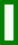<table class="wikitable" style="border: 3px solid green">
<tr>
<td><br></td>
</tr>
</table>
